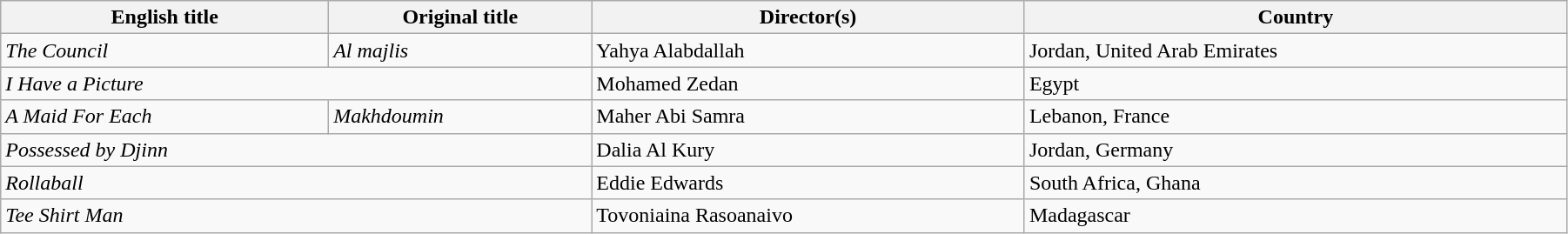<table class="wikitable sortable" width="95%">
<tr>
<th>English title</th>
<th>Original title</th>
<th>Director(s)</th>
<th>Country</th>
</tr>
<tr>
<td data-sort-value="Council"><em>The Council</em></td>
<td><em>Al majlis</em></td>
<td data-sort-value="Alabdallah">Yahya Alabdallah</td>
<td>Jordan, United Arab Emirates</td>
</tr>
<tr>
<td colspan=2><em>I Have a Picture</em></td>
<td data-sort-value="Zedan">Mohamed Zedan</td>
<td>Egypt</td>
</tr>
<tr>
<td data-sort-value="Maid"><em>A Maid For Each</em></td>
<td><em>Makhdoumin</em></td>
<td data-sort-value="Abi Samra">Maher Abi Samra</td>
<td>Lebanon, France</td>
</tr>
<tr>
<td colspan=2><em>Possessed by Djinn</em></td>
<td data-sort-value="Al Kury">Dalia Al Kury</td>
<td>Jordan, Germany</td>
</tr>
<tr>
<td colspan=2><em>Rollaball</em></td>
<td data-sort-value="Edwards">Eddie Edwards</td>
<td>South Africa, Ghana</td>
</tr>
<tr>
<td colspan=2><em>Tee Shirt Man</em></td>
<td data-sort-value="Rasoanaivo">Tovoniaina Rasoanaivo</td>
<td>Madagascar</td>
</tr>
</table>
